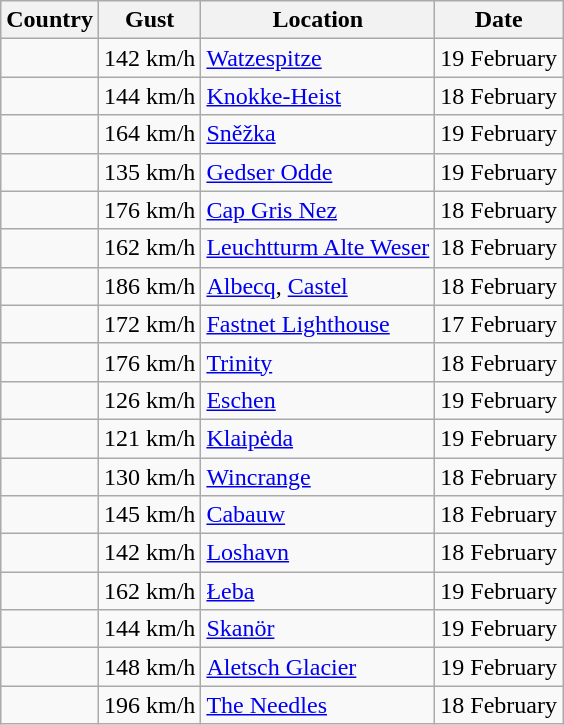<table class="wikitable sortable">
<tr>
<th>Country</th>
<th>Gust</th>
<th>Location</th>
<th>Date</th>
</tr>
<tr>
<td></td>
<td>142 km/h</td>
<td><a href='#'>Watzespitze</a></td>
<td>19 February</td>
</tr>
<tr>
<td></td>
<td>144 km/h</td>
<td><a href='#'>Knokke-Heist</a></td>
<td>18 February</td>
</tr>
<tr>
<td></td>
<td>164 km/h</td>
<td><a href='#'>Sněžka</a></td>
<td>19 February</td>
</tr>
<tr>
<td></td>
<td>135 km/h</td>
<td><a href='#'>Gedser Odde</a></td>
<td>19 February</td>
</tr>
<tr>
<td></td>
<td>176 km/h</td>
<td><a href='#'>Cap Gris Nez</a></td>
<td>18 February</td>
</tr>
<tr>
<td></td>
<td>162 km/h</td>
<td><a href='#'>Leuchtturm Alte Weser</a></td>
<td>18 February</td>
</tr>
<tr>
<td></td>
<td>186 km/h</td>
<td><a href='#'>Albecq</a>, <a href='#'>Castel</a></td>
<td>18 February</td>
</tr>
<tr>
<td></td>
<td>172 km/h</td>
<td><a href='#'>Fastnet Lighthouse</a></td>
<td>17 February</td>
</tr>
<tr>
<td></td>
<td>176 km/h</td>
<td><a href='#'>Trinity</a></td>
<td>18 February</td>
</tr>
<tr>
<td></td>
<td>126 km/h</td>
<td><a href='#'>Eschen</a></td>
<td>19 February</td>
</tr>
<tr>
<td></td>
<td>121 km/h</td>
<td><a href='#'>Klaipėda</a></td>
<td>19 February</td>
</tr>
<tr>
<td></td>
<td>130 km/h</td>
<td><a href='#'>Wincrange</a></td>
<td>18 February</td>
</tr>
<tr>
<td></td>
<td>145 km/h</td>
<td><a href='#'>Cabauw</a></td>
<td>18 February</td>
</tr>
<tr>
<td></td>
<td>142 km/h</td>
<td><a href='#'>Loshavn</a></td>
<td>18 February</td>
</tr>
<tr>
<td></td>
<td>162 km/h</td>
<td><a href='#'>Łeba</a></td>
<td>19 February</td>
</tr>
<tr>
<td></td>
<td>144 km/h</td>
<td><a href='#'>Skanör</a></td>
<td>19 February</td>
</tr>
<tr>
<td></td>
<td>148 km/h</td>
<td><a href='#'>Aletsch Glacier</a></td>
<td>19 February</td>
</tr>
<tr>
<td></td>
<td>196 km/h</td>
<td><a href='#'>The Needles</a></td>
<td>18 February</td>
</tr>
</table>
